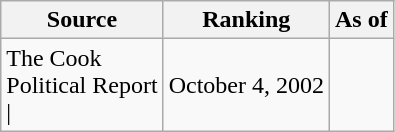<table class="wikitable" style="text-align:center">
<tr>
<th>Source</th>
<th>Ranking</th>
<th>As of</th>
</tr>
<tr>
<td align=left>The Cook<br>Political Report<br>| </td>
<td>October 4, 2002</td>
</tr>
</table>
